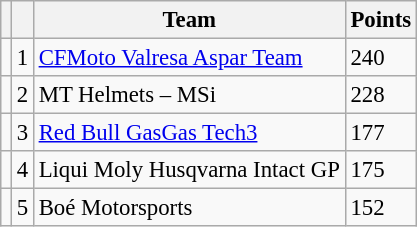<table class="wikitable" style="font-size: 95%;">
<tr>
<th></th>
<th></th>
<th>Team</th>
<th>Points</th>
</tr>
<tr>
<td></td>
<td align=center>1</td>
<td> <a href='#'>CFMoto Valresa Aspar Team</a></td>
<td align=left>240</td>
</tr>
<tr>
<td></td>
<td align=center>2</td>
<td> MT Helmets – MSi</td>
<td align=left>228</td>
</tr>
<tr>
<td></td>
<td align=center>3</td>
<td> <a href='#'>Red Bull GasGas Tech3</a></td>
<td align=left>177</td>
</tr>
<tr>
<td></td>
<td align=center>4</td>
<td> Liqui Moly Husqvarna Intact GP</td>
<td align=left>175</td>
</tr>
<tr>
<td></td>
<td align=center>5</td>
<td> Boé Motorsports</td>
<td align=left>152</td>
</tr>
</table>
